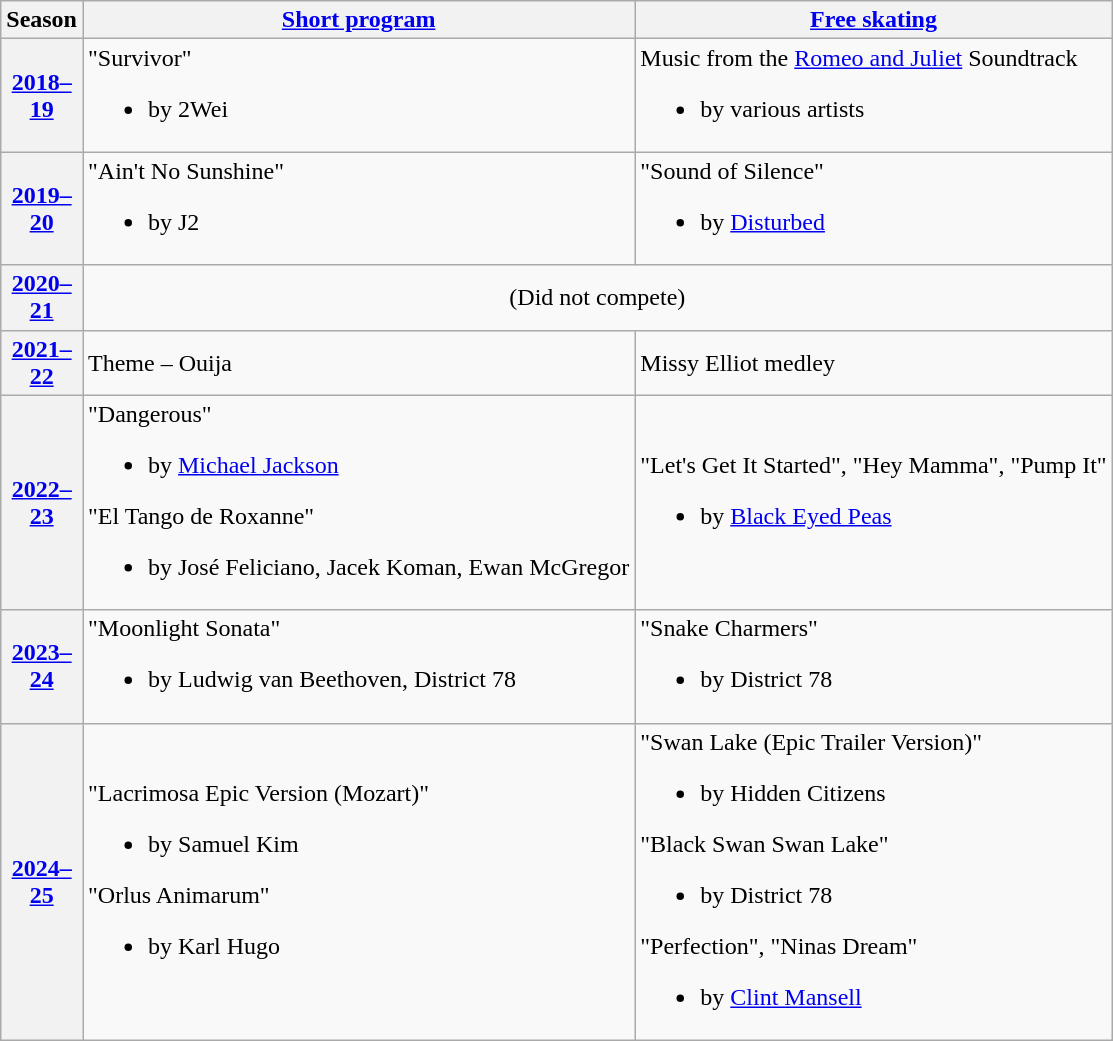<table class="wikitable">
<tr>
<th scope="col" width="20px">Season</th>
<th scope="col"><a href='#'>Short program</a></th>
<th scope="col"><a href='#'>Free skating</a></th>
</tr>
<tr>
<th scope="row"><a href='#'>2018–19</a></th>
<td>"Survivor"<br><ul><li>by 2Wei</li></ul></td>
<td>Music from the <a href='#'>Romeo and Juliet</a> Soundtrack<br><ul><li>by various artists</li></ul></td>
</tr>
<tr>
<th scope="row"><a href='#'>2019–20</a></th>
<td>"Ain't No Sunshine"<br><ul><li>by J2</li></ul></td>
<td>"Sound of Silence"<br><ul><li>by <a href='#'>Disturbed</a></li></ul></td>
</tr>
<tr>
<th scope="row"><a href='#'>2020–21</a></th>
<td colspan="2" align="center">(Did not compete)</td>
</tr>
<tr>
<th><a href='#'>2021–22</a></th>
<td>Theme – Ouija</td>
<td>Missy Elliot medley</td>
</tr>
<tr>
<th><a href='#'>2022–23</a></th>
<td>"Dangerous"<br><ul><li>by <a href='#'>Michael Jackson</a></li></ul>"El Tango de Roxanne"<ul><li>by José Feliciano, Jacek Koman, Ewan McGregor</li></ul></td>
<td>"Let's Get It Started", "Hey Mamma", "Pump It"<br><ul><li>by <a href='#'>Black Eyed Peas</a></li></ul></td>
</tr>
<tr>
<th><a href='#'>2023–24</a></th>
<td>"Moonlight Sonata"<br><ul><li>by Ludwig van Beethoven, District 78</li></ul></td>
<td>"Snake Charmers"<br><ul><li>by District 78</li></ul></td>
</tr>
<tr>
<th><a href='#'>2024–25</a></th>
<td>"Lacrimosa Epic Version (Mozart)"<br><ul><li>by Samuel Kim</li></ul>"Orlus Animarum"<ul><li>by Karl Hugo</li></ul></td>
<td>"Swan Lake (Epic Trailer Version)"<br><ul><li>by Hidden Citizens</li></ul>"Black Swan Swan Lake"<ul><li>by District 78</li></ul>"Perfection", "Ninas Dream"<ul><li>by <a href='#'>Clint Mansell</a></li></ul></td>
</tr>
</table>
